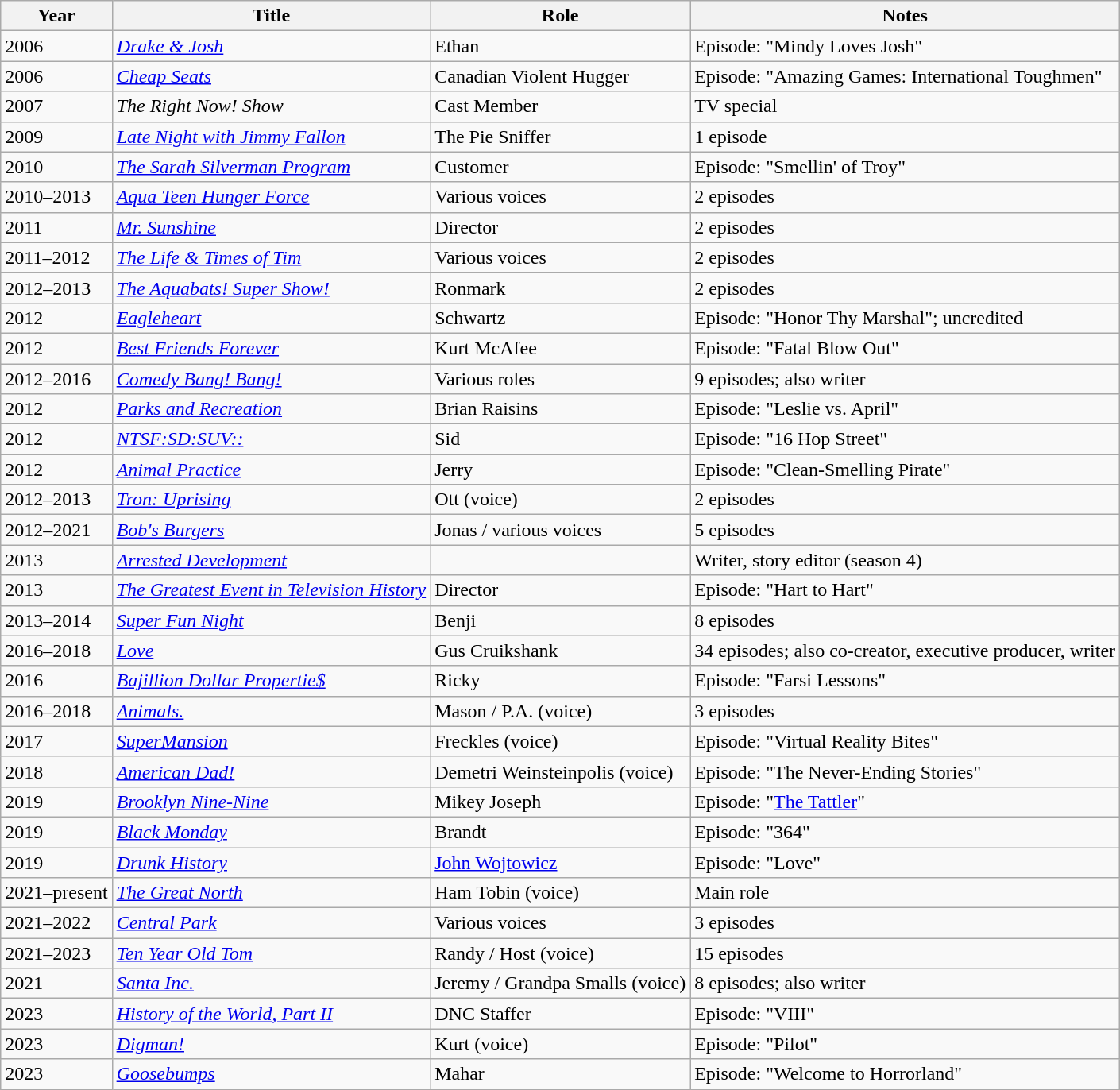<table class="wikitable">
<tr>
<th>Year</th>
<th>Title</th>
<th>Role</th>
<th>Notes</th>
</tr>
<tr>
<td>2006</td>
<td><em><a href='#'>Drake & Josh</a></em></td>
<td>Ethan</td>
<td>Episode: "Mindy Loves Josh"</td>
</tr>
<tr>
<td>2006</td>
<td><em><a href='#'>Cheap Seats</a></em></td>
<td>Canadian Violent Hugger</td>
<td>Episode: "Amazing Games: International Toughmen"</td>
</tr>
<tr>
<td>2007</td>
<td><em>The Right Now! Show</em></td>
<td>Cast Member</td>
<td>TV special</td>
</tr>
<tr>
<td>2009</td>
<td><em><a href='#'>Late Night with Jimmy Fallon</a></em></td>
<td>The Pie Sniffer</td>
<td>1 episode</td>
</tr>
<tr>
<td>2010</td>
<td><em><a href='#'>The Sarah Silverman Program</a></em></td>
<td>Customer</td>
<td>Episode: "Smellin' of Troy"</td>
</tr>
<tr>
<td>2010–2013</td>
<td><em><a href='#'>Aqua Teen Hunger Force</a></em></td>
<td>Various voices</td>
<td>2 episodes</td>
</tr>
<tr>
<td>2011</td>
<td><em><a href='#'>Mr. Sunshine</a></em></td>
<td>Director</td>
<td>2 episodes</td>
</tr>
<tr>
<td>2011–2012</td>
<td><em><a href='#'>The Life & Times of Tim</a></em></td>
<td>Various voices</td>
<td>2 episodes</td>
</tr>
<tr>
<td>2012–2013</td>
<td><em><a href='#'>The Aquabats! Super Show!</a></em></td>
<td>Ronmark</td>
<td>2 episodes</td>
</tr>
<tr>
<td>2012</td>
<td><em><a href='#'>Eagleheart</a></em></td>
<td>Schwartz</td>
<td>Episode: "Honor Thy Marshal"; uncredited</td>
</tr>
<tr>
<td>2012</td>
<td><em><a href='#'>Best Friends Forever</a></em></td>
<td>Kurt McAfee</td>
<td>Episode: "Fatal Blow Out"</td>
</tr>
<tr>
<td>2012–2016</td>
<td><em><a href='#'>Comedy Bang! Bang!</a></em></td>
<td>Various roles</td>
<td>9 episodes; also writer</td>
</tr>
<tr>
<td>2012</td>
<td><em><a href='#'>Parks and Recreation</a></em></td>
<td>Brian Raisins</td>
<td>Episode: "Leslie vs. April"</td>
</tr>
<tr>
<td>2012</td>
<td><em><a href='#'>NTSF:SD:SUV::</a></em></td>
<td>Sid</td>
<td>Episode: "16 Hop Street"</td>
</tr>
<tr>
<td>2012</td>
<td><em><a href='#'>Animal Practice</a></em></td>
<td>Jerry</td>
<td>Episode: "Clean-Smelling Pirate"</td>
</tr>
<tr>
<td>2012–2013</td>
<td><em><a href='#'>Tron: Uprising</a></em></td>
<td>Ott (voice)</td>
<td>2 episodes</td>
</tr>
<tr>
<td>2012–2021</td>
<td><em><a href='#'>Bob's Burgers</a></em></td>
<td>Jonas / various voices</td>
<td>5 episodes</td>
</tr>
<tr>
<td>2013</td>
<td><em><a href='#'>Arrested Development</a></em></td>
<td></td>
<td>Writer, story editor (season 4)</td>
</tr>
<tr>
<td>2013</td>
<td><em><a href='#'>The Greatest Event in Television History</a></em></td>
<td>Director</td>
<td>Episode: "Hart to Hart"</td>
</tr>
<tr>
<td>2013–2014</td>
<td><em><a href='#'>Super Fun Night</a></em></td>
<td>Benji</td>
<td>8 episodes</td>
</tr>
<tr>
<td>2016–2018</td>
<td><em><a href='#'>Love</a></em></td>
<td>Gus Cruikshank</td>
<td>34 episodes; also co-creator, executive producer, writer</td>
</tr>
<tr>
<td>2016</td>
<td><em><a href='#'>Bajillion Dollar Propertie$</a></em></td>
<td>Ricky</td>
<td>Episode: "Farsi Lessons"</td>
</tr>
<tr>
<td>2016–2018</td>
<td><em><a href='#'>Animals.</a></em></td>
<td>Mason / P.A. (voice)</td>
<td>3 episodes</td>
</tr>
<tr>
<td>2017</td>
<td><em><a href='#'>SuperMansion</a></em></td>
<td>Freckles (voice)</td>
<td>Episode: "Virtual Reality Bites"</td>
</tr>
<tr>
<td>2018</td>
<td><em><a href='#'>American Dad!</a></em></td>
<td>Demetri Weinsteinpolis (voice)</td>
<td>Episode: "The Never-Ending Stories"</td>
</tr>
<tr>
<td>2019</td>
<td><em><a href='#'>Brooklyn Nine-Nine</a></em></td>
<td>Mikey Joseph</td>
<td>Episode: "<a href='#'>The Tattler</a>"</td>
</tr>
<tr>
<td>2019</td>
<td><em><a href='#'>Black Monday</a></em></td>
<td>Brandt</td>
<td>Episode: "364"</td>
</tr>
<tr>
<td>2019</td>
<td><em><a href='#'>Drunk History</a></em></td>
<td><a href='#'>John Wojtowicz</a></td>
<td>Episode: "Love"</td>
</tr>
<tr>
<td>2021–present</td>
<td><em><a href='#'>The Great North</a></em></td>
<td>Ham Tobin (voice)</td>
<td>Main role</td>
</tr>
<tr>
<td>2021–2022</td>
<td><em><a href='#'>Central Park</a></em></td>
<td>Various voices</td>
<td>3 episodes</td>
</tr>
<tr>
<td>2021–2023</td>
<td><em><a href='#'>Ten Year Old Tom</a></em></td>
<td>Randy / Host (voice)</td>
<td>15 episodes</td>
</tr>
<tr>
<td>2021</td>
<td><em><a href='#'>Santa Inc.</a></em></td>
<td>Jeremy / Grandpa Smalls (voice)</td>
<td>8 episodes; also writer</td>
</tr>
<tr>
<td>2023</td>
<td><em><a href='#'>History of the World, Part II</a></em></td>
<td>DNC Staffer</td>
<td>Episode: "VIII"</td>
</tr>
<tr>
<td>2023</td>
<td><em><a href='#'>Digman!</a></em></td>
<td>Kurt (voice)</td>
<td>Episode: "Pilot"</td>
</tr>
<tr>
<td>2023</td>
<td><em><a href='#'>Goosebumps</a></em></td>
<td>Mahar</td>
<td>Episode: "Welcome to Horrorland"</td>
</tr>
</table>
